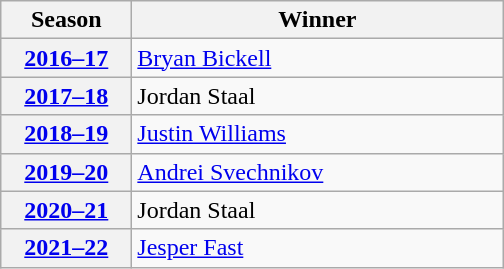<table class="wikitable">
<tr>
<th scope="col" style="width:5em">Season</th>
<th scope="col" style="width:15em">Winner</th>
</tr>
<tr>
<th scope="row"><a href='#'>2016–17</a></th>
<td><a href='#'>Bryan Bickell</a></td>
</tr>
<tr>
<th scope="row"><a href='#'>2017–18</a></th>
<td>Jordan Staal</td>
</tr>
<tr>
<th scope="row"><a href='#'>2018–19</a></th>
<td><a href='#'>Justin Williams</a></td>
</tr>
<tr>
<th scope="row"><a href='#'>2019–20</a></th>
<td><a href='#'>Andrei Svechnikov</a></td>
</tr>
<tr>
<th scope="row"><a href='#'>2020–21</a></th>
<td>Jordan Staal</td>
</tr>
<tr>
<th scope="row"><a href='#'>2021–22</a></th>
<td><a href='#'>Jesper Fast</a></td>
</tr>
</table>
